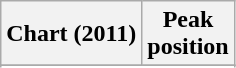<table class="wikitable plainrowheaders sortable" style="text-align:center;" border="1">
<tr>
<th scope="col">Chart (2011)</th>
<th scope="col">Peak<br>position</th>
</tr>
<tr>
</tr>
<tr>
</tr>
<tr>
</tr>
<tr>
</tr>
<tr>
</tr>
<tr>
</tr>
<tr>
</tr>
<tr>
</tr>
<tr>
</tr>
<tr>
</tr>
<tr>
</tr>
</table>
